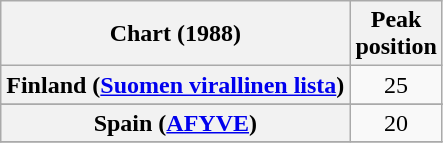<table class="wikitable sortable plainrowheaders" style="text-align:center">
<tr>
<th>Chart (1988)</th>
<th>Peak<br>position</th>
</tr>
<tr>
<th scope="row">Finland (<a href='#'>Suomen virallinen lista</a>)</th>
<td>25</td>
</tr>
<tr>
</tr>
<tr>
<th scope="row">Spain (<a href='#'>AFYVE</a>)</th>
<td>20</td>
</tr>
<tr>
</tr>
</table>
